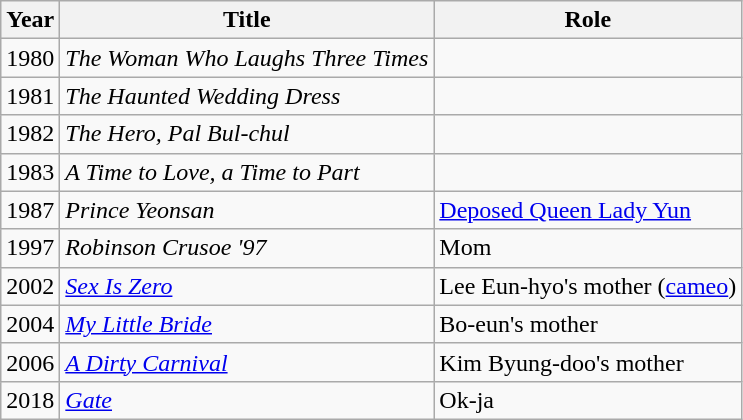<table class="wikitable sortable">
<tr>
<th>Year</th>
<th>Title</th>
<th>Role</th>
</tr>
<tr>
<td>1980</td>
<td><em>The Woman Who Laughs Three Times</em></td>
<td></td>
</tr>
<tr>
<td>1981</td>
<td><em>The Haunted Wedding Dress</em></td>
<td></td>
</tr>
<tr>
<td>1982</td>
<td><em>The Hero, Pal Bul-chul</em></td>
<td></td>
</tr>
<tr>
<td>1983</td>
<td><em>A Time to Love, a Time to Part </em></td>
<td></td>
</tr>
<tr>
<td>1987</td>
<td><em>Prince Yeonsan</em></td>
<td><a href='#'>Deposed Queen Lady Yun</a></td>
</tr>
<tr>
<td>1997</td>
<td><em>Robinson Crusoe '97</em></td>
<td>Mom</td>
</tr>
<tr>
<td>2002</td>
<td><em><a href='#'>Sex Is Zero</a></em></td>
<td>Lee Eun-hyo's mother (<a href='#'>cameo</a>)</td>
</tr>
<tr>
<td>2004</td>
<td><em><a href='#'>My Little Bride</a></em></td>
<td>Bo-eun's mother</td>
</tr>
<tr>
<td>2006</td>
<td><em><a href='#'>A Dirty Carnival</a></em></td>
<td>Kim Byung-doo's mother</td>
</tr>
<tr>
<td>2018</td>
<td><em><a href='#'>Gate</a></em></td>
<td>Ok-ja</td>
</tr>
</table>
